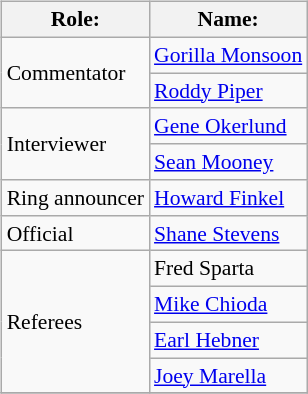<table class=wikitable style="font-size:90%; margin: 0.5em 0 0.5em 1em; float: right; clear: left;">
<tr>
<th>Role:</th>
<th>Name:</th>
</tr>
<tr>
<td rowspan=2>Commentator</td>
<td><a href='#'>Gorilla Monsoon</a></td>
</tr>
<tr>
<td><a href='#'>Roddy Piper</a></td>
</tr>
<tr>
<td rowspan=2>Interviewer</td>
<td><a href='#'>Gene Okerlund</a></td>
</tr>
<tr>
<td><a href='#'>Sean Mooney</a></td>
</tr>
<tr>
<td>Ring announcer</td>
<td><a href='#'>Howard Finkel</a></td>
</tr>
<tr>
<td>Official</td>
<td><a href='#'>Shane Stevens</a></td>
</tr>
<tr>
<td rowspan=4>Referees</td>
<td>Fred Sparta</td>
</tr>
<tr>
<td><a href='#'>Mike Chioda</a></td>
</tr>
<tr>
<td><a href='#'>Earl Hebner</a></td>
</tr>
<tr>
<td><a href='#'>Joey Marella</a></td>
</tr>
<tr>
</tr>
</table>
